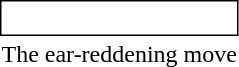<table style="margin:1em;">
<tr>
<td style="border: solid thin; padding: 2px;"><br></td>
</tr>
<tr>
<td style="text-align:center">The ear-reddening move</td>
</tr>
</table>
